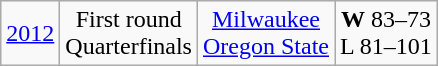<table class="wikitable">
<tr align="center">
<td><a href='#'>2012</a></td>
<td>First round<br>Quarterfinals</td>
<td><a href='#'>Milwaukee</a><br><a href='#'>Oregon State</a></td>
<td><strong>W</strong> 83–73<br>L 81–101</td>
</tr>
</table>
